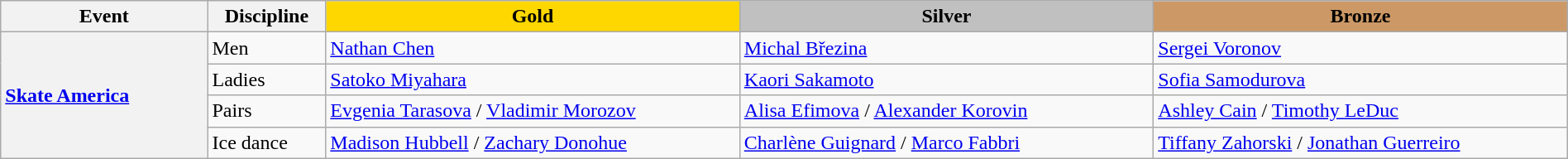<table class="wikitable unsortable" style="text-align:left; width:100%;">
<tr>
<th scope="col" style="width:10%">Event</th>
<th scope="col" style="width:5%">Discipline</th>
<td scope="col" style="text-align:center; width:20%; background:gold"><strong>Gold</strong></td>
<td scope="col" style="text-align:center; width:20%; background:silver"><strong>Silver</strong></td>
<td scope="col" style="text-align:center; width:20%; background:#c96"><strong>Bronze</strong></td>
</tr>
<tr>
<th scope="row" style="text-align:left" rowspan="4"> <a href='#'>Skate America</a></th>
<td>Men</td>
<td> <a href='#'>Nathan Chen</a></td>
<td> <a href='#'>Michal Březina</a></td>
<td> <a href='#'>Sergei Voronov</a></td>
</tr>
<tr>
<td>Ladies</td>
<td> <a href='#'>Satoko Miyahara</a></td>
<td> <a href='#'>Kaori Sakamoto</a></td>
<td> <a href='#'>Sofia Samodurova</a></td>
</tr>
<tr>
<td>Pairs</td>
<td> <a href='#'>Evgenia Tarasova</a> / <a href='#'>Vladimir Morozov</a></td>
<td> <a href='#'>Alisa Efimova</a> / <a href='#'>Alexander Korovin</a></td>
<td> <a href='#'>Ashley Cain</a> / <a href='#'>Timothy LeDuc</a></td>
</tr>
<tr>
<td>Ice dance</td>
<td> <a href='#'>Madison Hubbell</a> / <a href='#'>Zachary Donohue</a></td>
<td> <a href='#'>Charlène Guignard</a> / <a href='#'>Marco Fabbri</a></td>
<td> <a href='#'>Tiffany Zahorski</a> / <a href='#'>Jonathan Guerreiro</a></td>
</tr>
</table>
